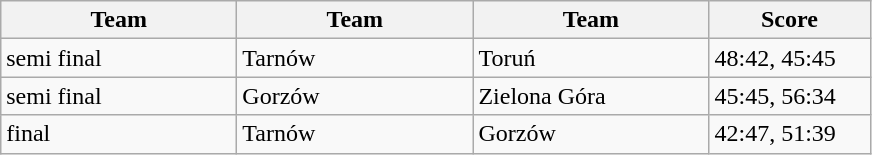<table class="wikitable" style="font-size: 100%">
<tr>
<th width=150>Team</th>
<th width=150>Team</th>
<th width=150>Team</th>
<th width=100>Score</th>
</tr>
<tr>
<td>semi final</td>
<td>Tarnów</td>
<td>Toruń</td>
<td>48:42, 45:45</td>
</tr>
<tr>
<td>semi final</td>
<td>Gorzów</td>
<td>Zielona Góra</td>
<td>45:45, 56:34</td>
</tr>
<tr>
<td>final</td>
<td>Tarnów</td>
<td>Gorzów</td>
<td>42:47, 51:39</td>
</tr>
</table>
